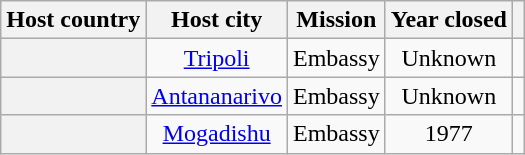<table class="wikitable plainrowheaders" style="text-align:center;">
<tr>
<th scope="col">Host country</th>
<th scope="col">Host city</th>
<th scope="col">Mission</th>
<th scope="col">Year closed</th>
<th scope="col"></th>
</tr>
<tr>
<th scope="row"></th>
<td><a href='#'>Tripoli</a></td>
<td>Embassy</td>
<td>Unknown</td>
<td></td>
</tr>
<tr>
<th scope="row"></th>
<td><a href='#'>Antananarivo</a></td>
<td>Embassy</td>
<td>Unknown</td>
<td></td>
</tr>
<tr>
<th scope="row"></th>
<td><a href='#'>Mogadishu</a></td>
<td>Embassy</td>
<td>1977</td>
<td></td>
</tr>
</table>
